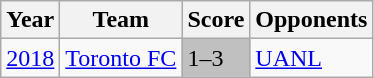<table class="wikitable">
<tr>
<th>Year</th>
<th>Team</th>
<th>Score</th>
<th>Opponents</th>
</tr>
<tr>
<td><a href='#'>2018</a></td>
<td><a href='#'>Toronto FC</a></td>
<td bgcolor="silver">1–3</td>
<td> <a href='#'>UANL</a></td>
</tr>
</table>
